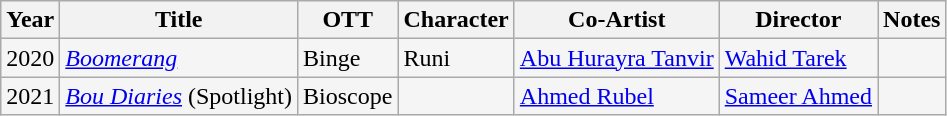<table class="wikitable sortable" style="background:#F5F5F5;">
<tr>
<th>Year</th>
<th>Title</th>
<th>OTT</th>
<th>Character</th>
<th>Co-Artist</th>
<th>Director</th>
<th>Notes</th>
</tr>
<tr>
<td>2020</td>
<td><em><a href='#'>Boomerang</a></em></td>
<td>Binge</td>
<td>Runi</td>
<td><a href='#'>Abu Hurayra Tanvir</a></td>
<td><a href='#'>Wahid Tarek</a></td>
<td></td>
</tr>
<tr>
<td>2021</td>
<td><em><a href='#'>Bou Diaries</a></em> (Spotlight)</td>
<td>Bioscope</td>
<td></td>
<td><a href='#'>Ahmed Rubel</a></td>
<td><a href='#'>Sameer Ahmed</a></td>
<td></td>
</tr>
</table>
